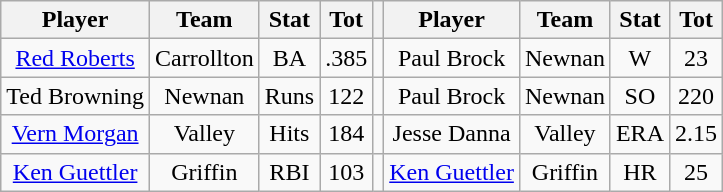<table class="wikitable" style="text-align:center">
<tr>
<th>Player</th>
<th>Team</th>
<th>Stat</th>
<th>Tot</th>
<th></th>
<th>Player</th>
<th>Team</th>
<th>Stat</th>
<th>Tot</th>
</tr>
<tr>
<td><a href='#'>Red Roberts</a></td>
<td>Carrollton</td>
<td>BA</td>
<td>.385</td>
<td></td>
<td>Paul Brock</td>
<td>Newnan</td>
<td>W</td>
<td>23</td>
</tr>
<tr>
<td>Ted Browning</td>
<td>Newnan</td>
<td>Runs</td>
<td>122</td>
<td></td>
<td>Paul Brock</td>
<td>Newnan</td>
<td>SO</td>
<td>220</td>
</tr>
<tr>
<td><a href='#'>Vern Morgan</a></td>
<td>Valley</td>
<td>Hits</td>
<td>184</td>
<td></td>
<td>Jesse Danna</td>
<td>Valley</td>
<td>ERA</td>
<td>2.15</td>
</tr>
<tr>
<td><a href='#'>Ken Guettler</a></td>
<td>Griffin</td>
<td>RBI</td>
<td>103</td>
<td></td>
<td><a href='#'>Ken Guettler</a></td>
<td>Griffin</td>
<td>HR</td>
<td>25</td>
</tr>
</table>
